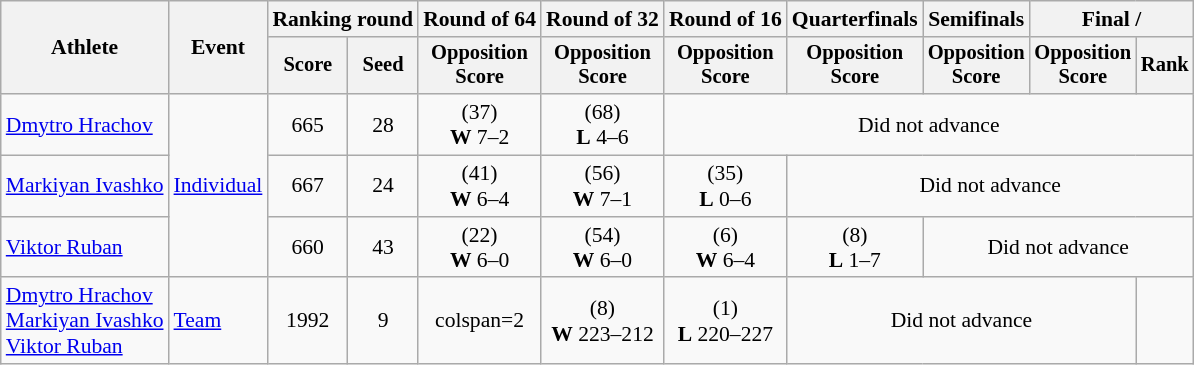<table class="wikitable" style="font-size:90%">
<tr>
<th rowspan="2">Athlete</th>
<th rowspan="2">Event</th>
<th colspan="2">Ranking round</th>
<th>Round of 64</th>
<th>Round of 32</th>
<th>Round of 16</th>
<th>Quarterfinals</th>
<th>Semifinals</th>
<th colspan="2">Final / </th>
</tr>
<tr style="font-size:95%">
<th>Score</th>
<th>Seed</th>
<th>Opposition<br>Score</th>
<th>Opposition<br>Score</th>
<th>Opposition<br>Score</th>
<th>Opposition<br>Score</th>
<th>Opposition<br>Score</th>
<th>Opposition<br>Score</th>
<th>Rank</th>
</tr>
<tr align=center>
<td align=left><a href='#'>Dmytro Hrachov</a></td>
<td align=left rowspan=3><a href='#'>Individual</a></td>
<td>665</td>
<td>28</td>
<td> (37)<br><strong>W</strong> 7–2</td>
<td> (68)<br><strong>L</strong> 4–6</td>
<td colspan=5>Did not advance</td>
</tr>
<tr align=center>
<td align=left><a href='#'>Markiyan Ivashko</a></td>
<td>667</td>
<td>24</td>
<td> (41)<br><strong>W</strong> 6–4</td>
<td> (56)<br><strong>W</strong> 7–1</td>
<td> (35)<br><strong>L</strong> 0–6</td>
<td colspan=4>Did not advance</td>
</tr>
<tr align=center>
<td align=left><a href='#'>Viktor Ruban</a></td>
<td>660</td>
<td>43</td>
<td> (22) <br><strong>W</strong> 6–0</td>
<td> (54) <br><strong>W</strong> 6–0</td>
<td> (6)<br><strong>W</strong> 6–4</td>
<td> (8)<br><strong>L</strong> 1–7</td>
<td colspan=3>Did not advance</td>
</tr>
<tr align=center>
<td align=left><a href='#'>Dmytro Hrachov</a><br><a href='#'>Markiyan Ivashko</a><br><a href='#'>Viktor Ruban</a></td>
<td align=left><a href='#'>Team</a></td>
<td>1992</td>
<td>9</td>
<td>colspan=2 </td>
<td> (8)<br><strong>W</strong> 223–212</td>
<td> (1)<br><strong>L</strong> 220–227</td>
<td colspan=3>Did not advance</td>
</tr>
</table>
